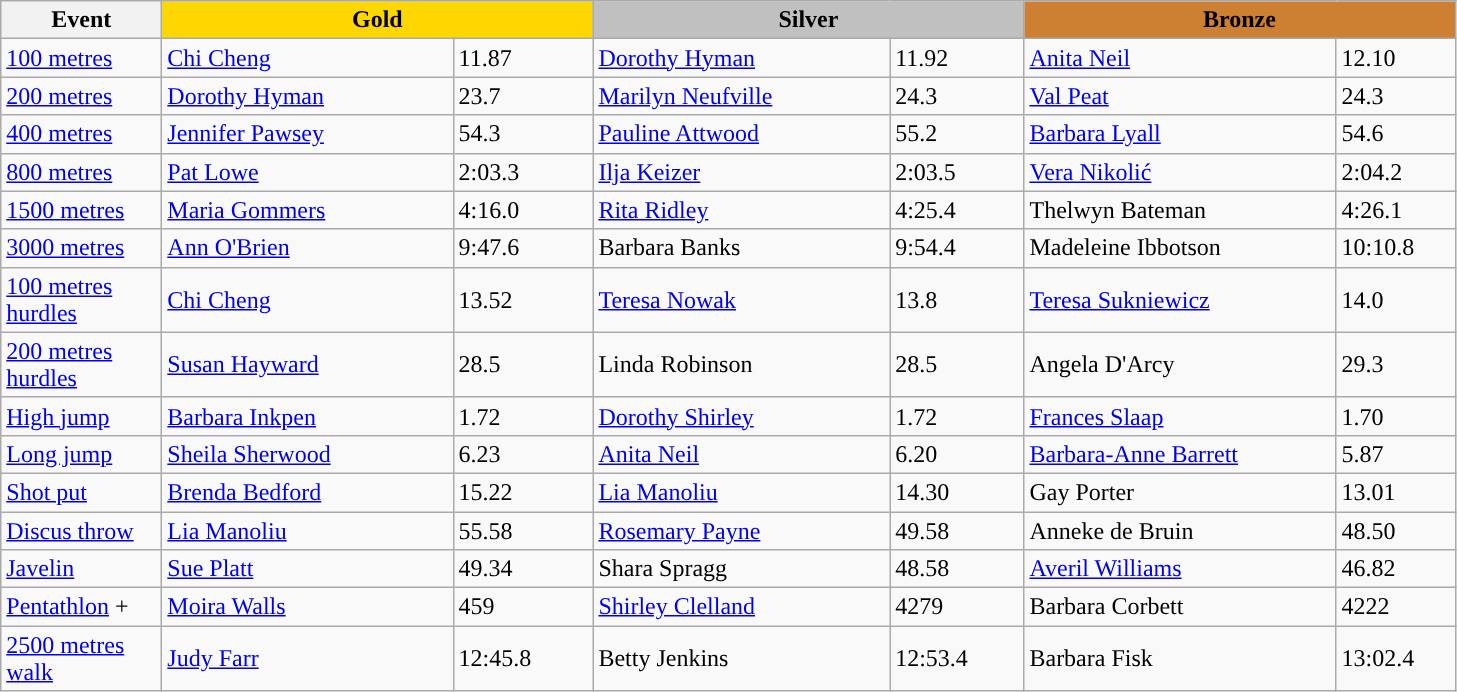<table class="wikitable" style="text-align:left">
<tr>
<th width=100>Event</th>
<th colspan="2" width="280" style="background:gold;">Gold</th>
<th colspan="2" width="280" style="background:silver;">Silver</th>
<th colspan="2" width="280" style="background:#CD7F32;">Bronze</th>
</tr>
<tr>
<td><a href='#'>100 metres</a></td>
<td> <a href='#'>Chi Cheng</a></td>
<td>11.87</td>
<td><a href='#'>Dorothy Hyman</a></td>
<td>11.92</td>
<td><a href='#'>Anita Neil</a></td>
<td>12.10</td>
</tr>
<tr>
<td><a href='#'>200 metres</a></td>
<td><a href='#'>Dorothy Hyman</a></td>
<td>23.7</td>
<td><a href='#'>Marilyn Neufville</a></td>
<td>24.3</td>
<td><a href='#'>Val Peat</a></td>
<td>24.3</td>
</tr>
<tr>
<td><a href='#'>400 metres</a></td>
<td><a href='#'>Jennifer Pawsey</a></td>
<td>54.3</td>
<td><a href='#'>Pauline Attwood</a></td>
<td>55.2</td>
<td> <a href='#'>Barbara Lyall</a></td>
<td>54.6</td>
</tr>
<tr>
<td><a href='#'>800 metres</a></td>
<td><a href='#'>Pat Lowe</a></td>
<td>2:03.3</td>
<td> <a href='#'>Ilja Keizer</a></td>
<td>2:03.5</td>
<td> <a href='#'>Vera Nikolić</a></td>
<td>2:04.2</td>
</tr>
<tr>
<td><a href='#'>1500 metres</a></td>
<td> <a href='#'>Maria Gommers</a></td>
<td>4:16.0</td>
<td><a href='#'>Rita Ridley</a></td>
<td>4:25.4</td>
<td>Thelwyn Bateman</td>
<td>4:26.1</td>
</tr>
<tr>
<td><a href='#'>3000 metres</a></td>
<td> <a href='#'>Ann O'Brien</a></td>
<td>9:47.6</td>
<td>Barbara Banks</td>
<td>9:54.4</td>
<td>Madeleine Ibbotson</td>
<td>10:10.8</td>
</tr>
<tr>
<td><a href='#'>100 metres hurdles</a></td>
<td> <a href='#'>Chi Cheng</a></td>
<td>13.52</td>
<td> <a href='#'>Teresa Nowak</a></td>
<td>13.8</td>
<td> <a href='#'>Teresa Sukniewicz</a></td>
<td>14.0</td>
</tr>
<tr>
<td><a href='#'>200 metres hurdles</a></td>
<td><a href='#'>Susan Hayward</a></td>
<td>28.5</td>
<td>Linda Robinson</td>
<td>28.5</td>
<td>Angela D'Arcy</td>
<td>29.3</td>
</tr>
<tr>
<td><a href='#'>High jump</a></td>
<td><a href='#'>Barbara Inkpen</a></td>
<td>1.72</td>
<td><a href='#'>Dorothy Shirley</a></td>
<td>1.72</td>
<td><a href='#'>Frances Slaap</a></td>
<td>1.70</td>
</tr>
<tr>
<td><a href='#'>Long jump</a></td>
<td><a href='#'>Sheila Sherwood</a></td>
<td>6.23</td>
<td><a href='#'>Anita Neil</a></td>
<td>6.20</td>
<td><a href='#'>Barbara-Anne Barrett</a></td>
<td>5.87</td>
</tr>
<tr>
<td><a href='#'>Shot put</a></td>
<td><a href='#'>Brenda Bedford</a></td>
<td>15.22</td>
<td> <a href='#'>Lia Manoliu</a></td>
<td>14.30</td>
<td>Gay Porter</td>
<td>13.01</td>
</tr>
<tr>
<td><a href='#'>Discus throw</a></td>
<td> <a href='#'>Lia Manoliu</a></td>
<td>55.58</td>
<td> <a href='#'>Rosemary Payne</a></td>
<td>49.58</td>
<td> Anneke de Bruin</td>
<td>48.50</td>
</tr>
<tr>
<td><a href='#'>Javelin</a></td>
<td><a href='#'>Sue Platt</a></td>
<td>49.34</td>
<td>Shara Spragg</td>
<td>48.58</td>
<td><a href='#'>Averil Williams</a></td>
<td>46.82</td>
</tr>
<tr>
<td><a href='#'>Pentathlon</a> +</td>
<td> <a href='#'>Moira Walls</a></td>
<td>459</td>
<td><a href='#'>Shirley Clelland</a></td>
<td>4279</td>
<td>Barbara Corbett</td>
<td>4222</td>
</tr>
<tr>
<td><a href='#'>2500 metres walk</a></td>
<td><a href='#'>Judy Farr</a></td>
<td>12:45.8</td>
<td>Betty Jenkins</td>
<td>12:53.4</td>
<td>Barbara Fisk</td>
<td>13:02.4</td>
</tr>
</table>
